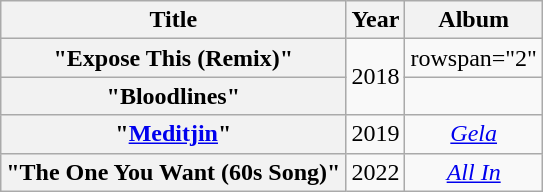<table class="wikitable plainrowheaders" style="text-align:center;">
<tr>
<th>Title</th>
<th>Year</th>
<th>Album</th>
</tr>
<tr>
<th scope="row">"Expose This (Remix)"<br></th>
<td rowspan="2">2018</td>
<td>rowspan="2" </td>
</tr>
<tr>
<th scope="row">"Bloodlines"<br></th>
</tr>
<tr>
<th scope="row">"<a href='#'>Meditjin</a>"<br></th>
<td>2019</td>
<td><em><a href='#'>Gela</a></em></td>
</tr>
<tr>
<th scope="row">"The One You Want (60s Song)"<br></th>
<td>2022</td>
<td><em><a href='#'>All In</a></em></td>
</tr>
</table>
